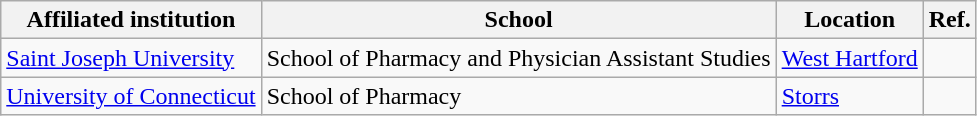<table class="wikitable sortable">
<tr>
<th>Affiliated institution</th>
<th>School</th>
<th>Location</th>
<th>Ref.</th>
</tr>
<tr>
<td><a href='#'>Saint Joseph University</a></td>
<td>School of Pharmacy and Physician Assistant Studies</td>
<td><a href='#'>West Hartford</a></td>
<td></td>
</tr>
<tr>
<td><a href='#'>University of Connecticut</a></td>
<td>School of Pharmacy</td>
<td><a href='#'>Storrs</a></td>
<td></td>
</tr>
</table>
